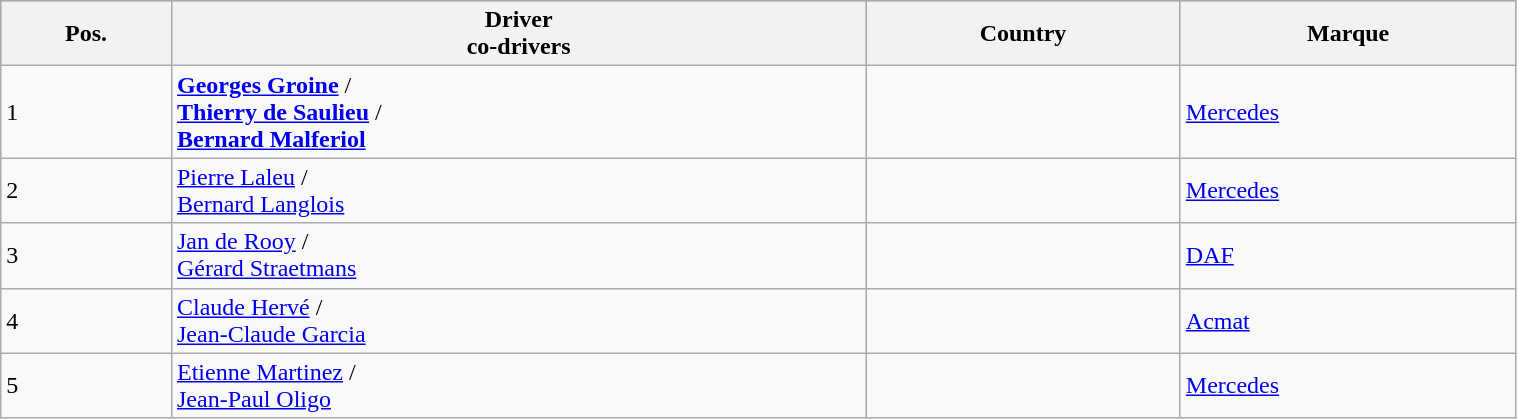<table class="wikitable" width=80%>
<tr bgcolor="lightsteelblue">
<th>Pos.</th>
<th>Driver <br> co-drivers</th>
<th>Country</th>
<th>Marque</th>
</tr>
<tr>
<td>1</td>
<td><strong><a href='#'>Georges Groine</a></strong> /<br><strong><a href='#'>Thierry de Saulieu</a></strong> /<br><strong><a href='#'>Bernard Malferiol</a></strong></td>
<td></td>
<td><a href='#'>Mercedes</a></td>
</tr>
<tr>
<td>2</td>
<td><a href='#'>Pierre Laleu</a> /<br><a href='#'>Bernard Langlois</a></td>
<td></td>
<td><a href='#'>Mercedes</a></td>
</tr>
<tr>
<td>3</td>
<td><a href='#'>Jan de Rooy</a> /<br><a href='#'>Gérard Straetmans</a></td>
<td></td>
<td><a href='#'>DAF</a></td>
</tr>
<tr>
<td>4</td>
<td><a href='#'>Claude Hervé</a> /<br><a href='#'>Jean-Claude Garcia</a></td>
<td></td>
<td><a href='#'>Acmat</a></td>
</tr>
<tr>
<td>5</td>
<td><a href='#'>Etienne Martinez</a> /<br><a href='#'>Jean-Paul Oligo</a></td>
<td></td>
<td><a href='#'>Mercedes</a></td>
</tr>
</table>
